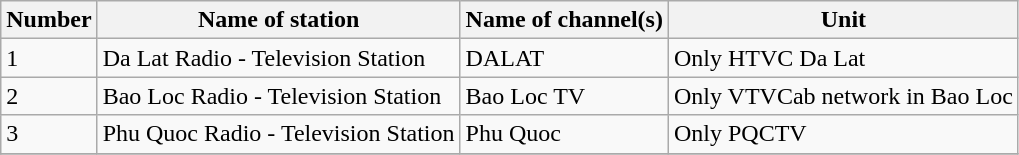<table class="wikitable sortable mw-collapsible">
<tr>
<th>Number</th>
<th>Name of station</th>
<th>Name of channel(s)</th>
<th>Unit</th>
</tr>
<tr>
<td>1</td>
<td>Da Lat Radio - Television Station</td>
<td>DALAT</td>
<td>Only HTVC Da Lat</td>
</tr>
<tr>
<td>2</td>
<td>Bao Loc Radio - Television Station</td>
<td>Bao Loc TV</td>
<td>Only VTVCab network in Bao Loc</td>
</tr>
<tr>
<td>3</td>
<td>Phu Quoc Radio - Television Station</td>
<td>Phu Quoc</td>
<td>Only PQCTV</td>
</tr>
<tr>
</tr>
</table>
